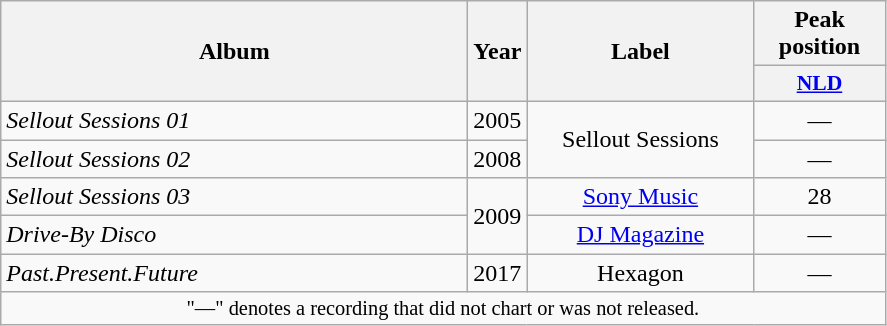<table class="wikitable plainrowheaders">
<tr>
<th rowspan="2" align="center" style="width:19em;">Album</th>
<th align="center" rowspan="2" style="width:2em;">Year</th>
<th rowspan="2" align="center" style="width:9em;">Label</th>
<th align="center" colspan="1" style="width:5em;">Peak position</th>
</tr>
<tr>
<th scope="col" style="width:3em;font-size:90%;"><a href='#'>NLD</a><br></th>
</tr>
<tr>
<td><em>Sellout Sessions 01</em></td>
<td>2005</td>
<td rowspan="2" style="text-align:center;">Sellout Sessions</td>
<td style="text-align:center;">—</td>
</tr>
<tr>
<td><em>Sellout Sessions 02</em></td>
<td>2008</td>
<td style="text-align:center;">—</td>
</tr>
<tr>
<td><em>Sellout Sessions 03</em></td>
<td rowspan="2">2009</td>
<td style="text-align:center;"><a href='#'>Sony Music</a></td>
<td style="text-align:center;">28</td>
</tr>
<tr>
<td><em>Drive-By Disco</em></td>
<td style="text-align:center;"><a href='#'>DJ Magazine</a></td>
<td style="text-align:center;">—</td>
</tr>
<tr>
<td><em>Past.Present.Future</em></td>
<td>2017</td>
<td style="text-align:center;">Hexagon</td>
<td style="text-align:center;">—</td>
</tr>
<tr>
<td colspan="4" style="font-size:85%;text-align:center;">"—" denotes a recording that did not chart or was not released.</td>
</tr>
</table>
